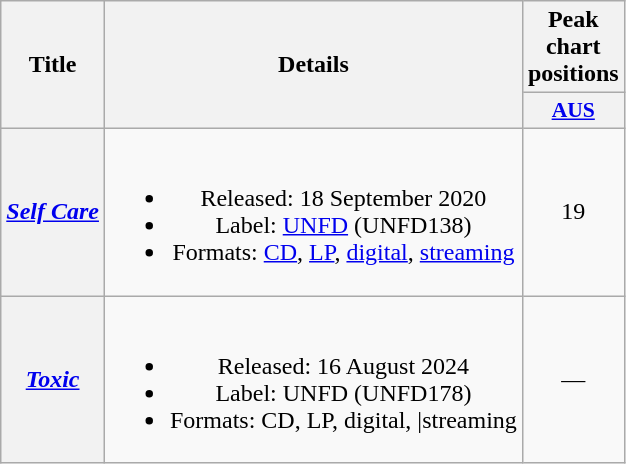<table class="wikitable plainrowheaders" style="text-align:center;">
<tr>
<th scope="col" rowspan="2">Title</th>
<th scope="col" rowspan="2">Details</th>
<th scope="col" colspan="1">Peak chart positions</th>
</tr>
<tr>
<th scope="col" style="width:3em;font-size:90%;"><a href='#'>AUS</a><br></th>
</tr>
<tr>
<th scope="row"><em><a href='#'>Self Care</a></em></th>
<td><br><ul><li>Released: 18 September 2020</li><li>Label: <a href='#'>UNFD</a> (UNFD138)</li><li>Formats: <a href='#'>CD</a>, <a href='#'>LP</a>, <a href='#'>digital</a>, <a href='#'>streaming</a></li></ul></td>
<td>19</td>
</tr>
<tr>
<th scope="row"><em><a href='#'>Toxic</a></em></th>
<td><br><ul><li>Released: 16 August 2024</li><li>Label: UNFD (UNFD178)</li><li>Formats: CD, LP, digital, |streaming</li></ul></td>
<td>—</td>
</tr>
</table>
